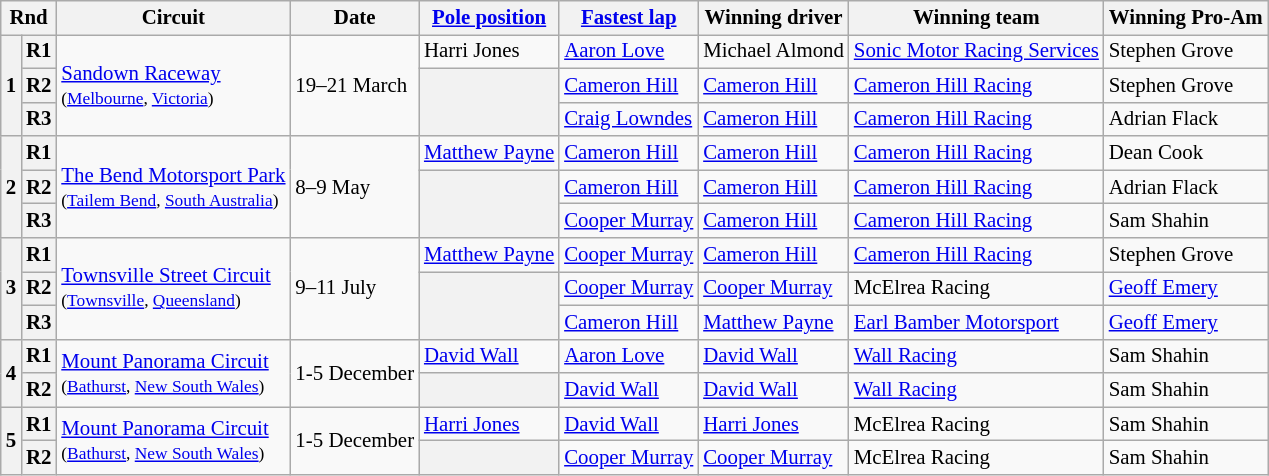<table class="wikitable" style="font-size: 87%">
<tr>
<th colspan=2>Rnd</th>
<th>Circuit</th>
<th>Date</th>
<th><a href='#'>Pole position</a></th>
<th><a href='#'>Fastest lap</a></th>
<th>Winning driver</th>
<th>Winning team</th>
<th>Winning Pro-Am</th>
</tr>
<tr>
<th rowspan=3>1</th>
<th>R1</th>
<td rowspan=3> <a href='#'>Sandown Raceway</a><br><small>(<a href='#'>Melbourne</a>, <a href='#'>Victoria</a>)</small></td>
<td rowspan=3>19–21 March</td>
<td> Harri Jones</td>
<td> <a href='#'>Aaron Love</a></td>
<td> Michael Almond</td>
<td><a href='#'>Sonic Motor Racing Services</a></td>
<td> Stephen Grove</td>
</tr>
<tr>
<th>R2</th>
<th rowspan=2></th>
<td> <a href='#'>Cameron Hill</a></td>
<td> <a href='#'>Cameron Hill</a></td>
<td><a href='#'>Cameron Hill Racing</a></td>
<td> Stephen Grove</td>
</tr>
<tr>
<th>R3</th>
<td> <a href='#'>Craig Lowndes</a></td>
<td> <a href='#'>Cameron Hill</a></td>
<td><a href='#'>Cameron Hill Racing</a></td>
<td> Adrian Flack</td>
</tr>
<tr>
<th rowspan=3>2</th>
<th>R1</th>
<td rowspan=3> <a href='#'>The Bend Motorsport Park</a><br><small>(<a href='#'>Tailem Bend</a>, <a href='#'>South Australia</a>)</small></td>
<td rowspan=3>8–9 May</td>
<td> <a href='#'>Matthew Payne</a></td>
<td> <a href='#'>Cameron Hill</a></td>
<td> <a href='#'>Cameron Hill</a></td>
<td><a href='#'>Cameron Hill Racing</a></td>
<td> Dean Cook</td>
</tr>
<tr>
<th>R2</th>
<th rowspan=2></th>
<td> <a href='#'>Cameron Hill</a></td>
<td> <a href='#'>Cameron Hill</a></td>
<td><a href='#'>Cameron Hill Racing</a></td>
<td> Adrian Flack</td>
</tr>
<tr>
<th>R3</th>
<td> <a href='#'>Cooper Murray</a></td>
<td> <a href='#'>Cameron Hill</a></td>
<td><a href='#'>Cameron Hill Racing</a></td>
<td> Sam Shahin</td>
</tr>
<tr>
<th rowspan=3>3</th>
<th>R1</th>
<td rowspan=3> <a href='#'>Townsville Street Circuit</a><br><small>(<a href='#'>Townsville</a>, <a href='#'>Queensland</a>)</small></td>
<td rowspan=3>9–11 July</td>
<td> <a href='#'>Matthew Payne</a></td>
<td> <a href='#'>Cooper Murray</a></td>
<td> <a href='#'>Cameron Hill</a></td>
<td><a href='#'>Cameron Hill Racing</a></td>
<td> Stephen Grove</td>
</tr>
<tr>
<th>R2</th>
<th rowspan=2></th>
<td> <a href='#'>Cooper Murray</a></td>
<td> <a href='#'>Cooper Murray</a></td>
<td>McElrea Racing</td>
<td> <a href='#'>Geoff Emery</a></td>
</tr>
<tr>
<th>R3</th>
<td> <a href='#'>Cameron Hill</a></td>
<td> <a href='#'>Matthew Payne</a></td>
<td><a href='#'>Earl Bamber Motorsport</a></td>
<td> <a href='#'>Geoff Emery</a></td>
</tr>
<tr>
<th rowspan=2>4</th>
<th>R1</th>
<td rowspan=2> <a href='#'>Mount Panorama Circuit</a><br><small>(<a href='#'>Bathurst</a>, <a href='#'>New South Wales</a>)</small></td>
<td rowspan=2>1-5 December</td>
<td> <a href='#'>David Wall</a></td>
<td> <a href='#'>Aaron Love</a></td>
<td> <a href='#'>David Wall</a></td>
<td><a href='#'>Wall Racing</a></td>
<td> Sam Shahin</td>
</tr>
<tr>
<th>R2</th>
<th></th>
<td> <a href='#'>David Wall</a></td>
<td> <a href='#'>David Wall</a></td>
<td><a href='#'>Wall Racing</a></td>
<td> Sam Shahin</td>
</tr>
<tr>
<th rowspan=2>5</th>
<th>R1</th>
<td rowspan=2> <a href='#'>Mount Panorama Circuit</a><br><small>(<a href='#'>Bathurst</a>, <a href='#'>New South Wales</a>)</small></td>
<td rowspan=2>1-5 December</td>
<td> <a href='#'>Harri Jones</a></td>
<td> <a href='#'>David Wall</a></td>
<td> <a href='#'>Harri Jones</a></td>
<td>McElrea Racing</td>
<td> Sam Shahin</td>
</tr>
<tr>
<th>R2</th>
<th></th>
<td> <a href='#'>Cooper Murray</a></td>
<td> <a href='#'>Cooper Murray</a></td>
<td>McElrea Racing</td>
<td> Sam Shahin</td>
</tr>
</table>
